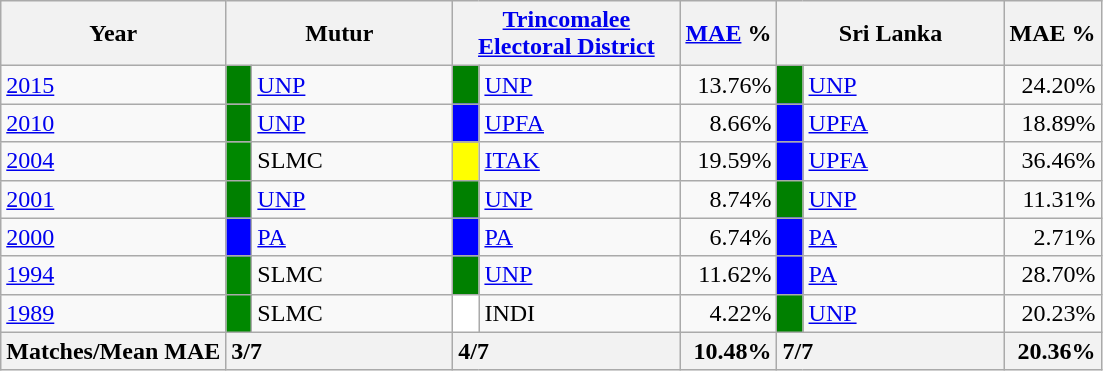<table class="wikitable">
<tr>
<th>Year</th>
<th colspan="2" width="144px">Mutur</th>
<th colspan="2" width="144px"><a href='#'>Trincomalee Electoral District</a></th>
<th><a href='#'>MAE</a> %</th>
<th colspan="2" width="144px">Sri Lanka</th>
<th>MAE %</th>
</tr>
<tr>
<td><a href='#'>2015</a></td>
<td style="background-color:green;" width="10px"></td>
<td style="text-align:left;"><a href='#'>UNP</a></td>
<td style="background-color:green;" width="10px"></td>
<td style="text-align:left;"><a href='#'>UNP</a></td>
<td style="text-align:right;">13.76%</td>
<td style="background-color:green;" width="10px"></td>
<td style="text-align:left;"><a href='#'>UNP</a></td>
<td style="text-align:right;">24.20%</td>
</tr>
<tr>
<td><a href='#'>2010</a></td>
<td style="background-color:green;" width="10px"></td>
<td style="text-align:left;"><a href='#'>UNP</a></td>
<td style="background-color:blue;" width="10px"></td>
<td style="text-align:left;"><a href='#'>UPFA</a></td>
<td style="text-align:right;">8.66%</td>
<td style="background-color:blue;" width="10px"></td>
<td style="text-align:left;"><a href='#'>UPFA</a></td>
<td style="text-align:right;">18.89%</td>
</tr>
<tr>
<td><a href='#'>2004</a></td>
<td style="background-color:#008800;" width="10px"></td>
<td style="text-align:left;">SLMC</td>
<td style="background-color:yellow;" width="10px"></td>
<td style="text-align:left;"><a href='#'>ITAK</a></td>
<td style="text-align:right;">19.59%</td>
<td style="background-color:blue;" width="10px"></td>
<td style="text-align:left;"><a href='#'>UPFA</a></td>
<td style="text-align:right;">36.46%</td>
</tr>
<tr>
<td><a href='#'>2001</a></td>
<td style="background-color:green;" width="10px"></td>
<td style="text-align:left;"><a href='#'>UNP</a></td>
<td style="background-color:green;" width="10px"></td>
<td style="text-align:left;"><a href='#'>UNP</a></td>
<td style="text-align:right;">8.74%</td>
<td style="background-color:green;" width="10px"></td>
<td style="text-align:left;"><a href='#'>UNP</a></td>
<td style="text-align:right;">11.31%</td>
</tr>
<tr>
<td><a href='#'>2000</a></td>
<td style="background-color:blue;" width="10px"></td>
<td style="text-align:left;"><a href='#'>PA</a></td>
<td style="background-color:blue;" width="10px"></td>
<td style="text-align:left;"><a href='#'>PA</a></td>
<td style="text-align:right;">6.74%</td>
<td style="background-color:blue;" width="10px"></td>
<td style="text-align:left;"><a href='#'>PA</a></td>
<td style="text-align:right;">2.71%</td>
</tr>
<tr>
<td><a href='#'>1994</a></td>
<td style="background-color:#008800;" width="10px"></td>
<td style="text-align:left;">SLMC</td>
<td style="background-color:green;" width="10px"></td>
<td style="text-align:left;"><a href='#'>UNP</a></td>
<td style="text-align:right;">11.62%</td>
<td style="background-color:blue;" width="10px"></td>
<td style="text-align:left;"><a href='#'>PA</a></td>
<td style="text-align:right;">28.70%</td>
</tr>
<tr>
<td><a href='#'>1989</a></td>
<td style="background-color:#008800;" width="10px"></td>
<td style="text-align:left;">SLMC</td>
<td style="background-color:white;" width="10px"></td>
<td style="text-align:left;">INDI</td>
<td style="text-align:right;">4.22%</td>
<td style="background-color:green;" width="10px"></td>
<td style="text-align:left;"><a href='#'>UNP</a></td>
<td style="text-align:right;">20.23%</td>
</tr>
<tr>
<th>Matches/Mean MAE</th>
<th style="text-align:left;"colspan="2" width="144px">3/7</th>
<th style="text-align:left;"colspan="2" width="144px">4/7</th>
<th style="text-align:right;">10.48%</th>
<th style="text-align:left;"colspan="2" width="144px">7/7</th>
<th style="text-align:right;">20.36%</th>
</tr>
</table>
